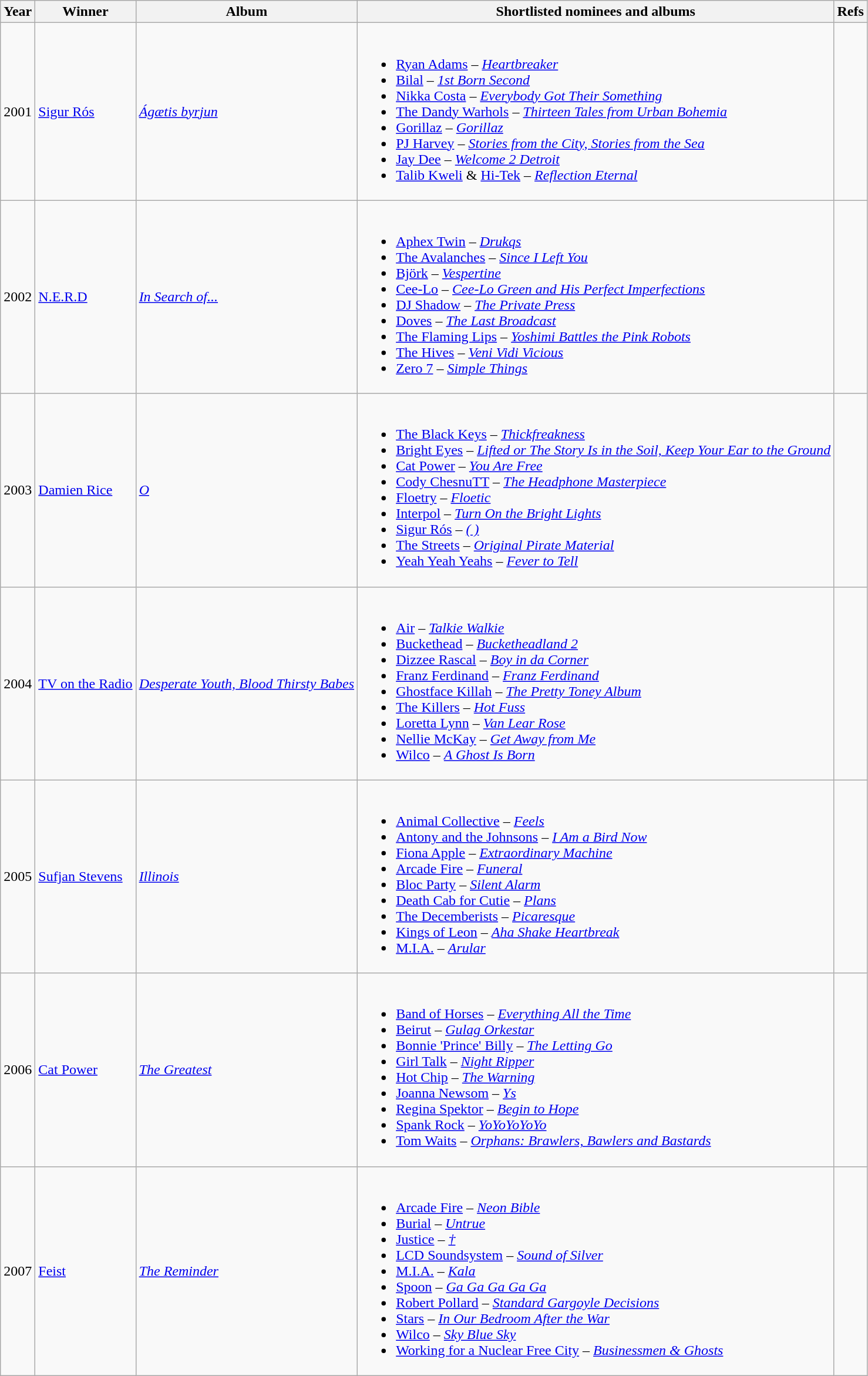<table class="wikitable sortable">
<tr>
<th>Year</th>
<th>Winner</th>
<th>Album</th>
<th class="unsortable">Shortlisted nominees and albums</th>
<th class="unsortable">Refs</th>
</tr>
<tr>
<td align="center">2001</td>
<td><a href='#'>Sigur Rós</a></td>
<td><em><a href='#'>Ágætis byrjun</a></em></td>
<td><br><ul><li><a href='#'>Ryan Adams</a> – <em><a href='#'>Heartbreaker</a></em></li><li><a href='#'>Bilal</a> – <em><a href='#'>1st Born Second</a></em></li><li><a href='#'>Nikka Costa</a> – <em><a href='#'>Everybody Got Their Something</a></em></li><li><a href='#'>The Dandy Warhols</a> – <em><a href='#'>Thirteen Tales from Urban Bohemia</a></em></li><li><a href='#'>Gorillaz</a> – <em><a href='#'>Gorillaz</a></em></li><li><a href='#'>PJ Harvey</a> – <em><a href='#'>Stories from the City, Stories from the Sea</a></em></li><li><a href='#'>Jay Dee</a> – <em><a href='#'>Welcome 2 Detroit</a></em></li><li><a href='#'>Talib Kweli</a> & <a href='#'>Hi-Tek</a> –  <em><a href='#'>Reflection Eternal</a></em></li></ul></td>
<td align="center"><br><br></td>
</tr>
<tr>
<td align="center">2002</td>
<td><a href='#'>N.E.R.D</a></td>
<td><em><a href='#'>In Search of...</a></em></td>
<td><br><ul><li><a href='#'>Aphex Twin</a> – <em><a href='#'>Drukqs</a></em></li><li><a href='#'>The Avalanches</a> – <em><a href='#'>Since I Left You</a></em></li><li><a href='#'>Björk</a> – <em><a href='#'>Vespertine</a></em></li><li><a href='#'>Cee-Lo</a> – <em><a href='#'>Cee-Lo Green and His Perfect Imperfections</a></em></li><li><a href='#'>DJ Shadow</a> – <em><a href='#'>The Private Press</a></em></li><li><a href='#'>Doves</a> – <em><a href='#'>The Last Broadcast</a></em></li><li><a href='#'>The Flaming Lips</a> – <em><a href='#'>Yoshimi Battles the Pink Robots</a></em></li><li><a href='#'>The Hives</a> – <em><a href='#'>Veni Vidi Vicious</a></em></li><li><a href='#'>Zero 7</a> – <em><a href='#'>Simple Things</a></em></li></ul></td>
<td align="center"><br></td>
</tr>
<tr>
<td align="center">2003</td>
<td><a href='#'>Damien Rice</a></td>
<td><em><a href='#'>O</a></em></td>
<td><br><ul><li><a href='#'>The Black Keys</a> – <em><a href='#'>Thickfreakness</a></em></li><li><a href='#'>Bright Eyes</a> – <em><a href='#'>Lifted or The Story Is in the Soil, Keep Your Ear to the Ground</a></em></li><li><a href='#'>Cat Power</a> – <em><a href='#'>You Are Free</a></em></li><li><a href='#'>Cody ChesnuTT</a> – <em><a href='#'>The Headphone Masterpiece</a></em></li><li><a href='#'>Floetry</a> – <em><a href='#'>Floetic</a></em></li><li><a href='#'>Interpol</a> – <em><a href='#'>Turn On the Bright Lights</a></em></li><li><a href='#'>Sigur Rós</a> – <em><a href='#'>( )</a></em></li><li><a href='#'>The Streets</a> – <em><a href='#'>Original Pirate Material</a></em></li><li><a href='#'>Yeah Yeah Yeahs</a> – <em><a href='#'>Fever to Tell</a></em></li></ul></td>
<td align="center"><br></td>
</tr>
<tr>
<td align="center">2004</td>
<td><a href='#'>TV on the Radio</a></td>
<td><em><a href='#'>Desperate Youth, Blood Thirsty Babes</a></em></td>
<td><br><ul><li><a href='#'>Air</a> – <em><a href='#'>Talkie Walkie</a></em></li><li><a href='#'>Buckethead</a> – <em><a href='#'>Bucketheadland 2</a></em></li><li><a href='#'>Dizzee Rascal</a> – <em><a href='#'>Boy in da Corner</a></em></li><li><a href='#'>Franz Ferdinand</a> – <em><a href='#'>Franz Ferdinand</a></em></li><li><a href='#'>Ghostface Killah</a> – <em><a href='#'>The Pretty Toney Album</a></em></li><li><a href='#'>The Killers</a> – <em><a href='#'>Hot Fuss</a></em></li><li><a href='#'>Loretta Lynn</a> – <em><a href='#'>Van Lear Rose</a></em></li><li><a href='#'>Nellie McKay</a> – <em><a href='#'>Get Away from Me</a></em></li><li><a href='#'>Wilco</a> – <em><a href='#'>A Ghost Is Born</a></em></li></ul></td>
<td align="center"><br></td>
</tr>
<tr>
<td align="center">2005</td>
<td><a href='#'>Sufjan Stevens</a></td>
<td><em><a href='#'>Illinois</a></em></td>
<td><br><ul><li><a href='#'>Animal Collective</a> – <em><a href='#'>Feels</a></em></li><li><a href='#'>Antony and the Johnsons</a> – <em><a href='#'>I Am a Bird Now</a></em></li><li><a href='#'>Fiona Apple</a> – <em><a href='#'>Extraordinary Machine</a></em></li><li><a href='#'>Arcade Fire</a> – <em><a href='#'>Funeral</a></em></li><li><a href='#'>Bloc Party</a> – <em><a href='#'>Silent Alarm</a></em></li><li><a href='#'>Death Cab for Cutie</a> – <em><a href='#'>Plans</a></em></li><li><a href='#'>The Decemberists</a> – <em><a href='#'>Picaresque</a></em></li><li><a href='#'>Kings of Leon</a> – <em><a href='#'>Aha Shake Heartbreak</a></em></li><li><a href='#'>M.I.A.</a> – <em><a href='#'>Arular</a></em></li></ul></td>
<td align="center"><br></td>
</tr>
<tr>
<td align="center">2006</td>
<td><a href='#'>Cat Power</a></td>
<td><em><a href='#'>The Greatest</a></em></td>
<td><br><ul><li><a href='#'>Band of Horses</a> – <em><a href='#'>Everything All the Time</a></em></li><li><a href='#'>Beirut</a> – <em><a href='#'>Gulag Orkestar</a></em></li><li><a href='#'>Bonnie 'Prince' Billy</a> – <em><a href='#'>The Letting Go</a></em></li><li><a href='#'>Girl Talk</a> – <em><a href='#'>Night Ripper</a></em></li><li><a href='#'>Hot Chip</a> – <em><a href='#'>The Warning</a></em></li><li><a href='#'>Joanna Newsom</a> – <em><a href='#'>Ys</a></em></li><li><a href='#'>Regina Spektor</a> – <em><a href='#'>Begin to Hope</a></em></li><li><a href='#'>Spank Rock</a> – <em><a href='#'>YoYoYoYoYo</a></em></li><li><a href='#'>Tom Waits</a> – <em><a href='#'>Orphans: Brawlers, Bawlers and Bastards</a></em></li></ul></td>
<td align="center"><br><br></td>
</tr>
<tr>
<td align="center">2007</td>
<td><a href='#'>Feist</a></td>
<td><em><a href='#'>The Reminder</a></em></td>
<td><br><ul><li><a href='#'>Arcade Fire</a> – <em><a href='#'>Neon Bible</a></em></li><li><a href='#'>Burial</a> – <em><a href='#'>Untrue</a></em></li><li><a href='#'>Justice</a> – <em><a href='#'>†</a></em></li><li><a href='#'>LCD Soundsystem</a> – <em><a href='#'>Sound of Silver</a></em></li><li><a href='#'>M.I.A.</a> – <em><a href='#'>Kala</a></em></li><li><a href='#'>Spoon</a> – <em><a href='#'>Ga Ga Ga Ga Ga</a></em></li><li><a href='#'>Robert Pollard</a> – <em><a href='#'>Standard Gargoyle Decisions</a></em></li><li><a href='#'>Stars</a> – <em><a href='#'>In Our Bedroom After the War</a></em></li><li><a href='#'>Wilco</a> – <em><a href='#'>Sky Blue Sky</a></em></li><li><a href='#'>Working for a Nuclear Free City</a> – <em><a href='#'>Businessmen & Ghosts</a></em></li></ul></td>
<td align="center"><br><br></td>
</tr>
</table>
